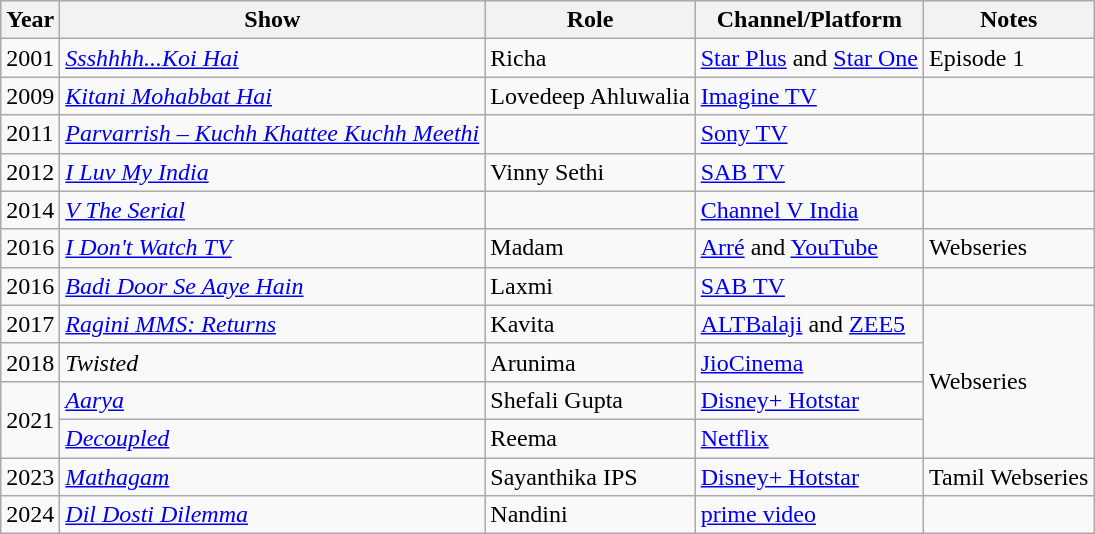<table class="wikitable sortable">
<tr>
<th>Year</th>
<th>Show</th>
<th>Role</th>
<th>Channel/Platform</th>
<th>Notes</th>
</tr>
<tr>
<td>2001</td>
<td><em><a href='#'>Ssshhhh...Koi Hai</a></em></td>
<td>Richa</td>
<td><a href='#'>Star Plus</a> and <a href='#'>Star One</a></td>
<td>Episode 1</td>
</tr>
<tr>
<td>2009</td>
<td><em><a href='#'>Kitani Mohabbat Hai</a></em></td>
<td>Lovedeep Ahluwalia</td>
<td><a href='#'>Imagine TV</a></td>
<td></td>
</tr>
<tr>
<td>2011</td>
<td><em><a href='#'>Parvarrish – Kuchh Khattee Kuchh Meethi</a></em></td>
<td></td>
<td><a href='#'>Sony TV</a></td>
<td></td>
</tr>
<tr>
<td>2012</td>
<td><em><a href='#'>I Luv My India</a></em></td>
<td>Vinny Sethi</td>
<td><a href='#'>SAB TV</a></td>
<td></td>
</tr>
<tr>
<td>2014</td>
<td><em><a href='#'>V The Serial</a></em></td>
<td></td>
<td><a href='#'>Channel V India</a></td>
<td></td>
</tr>
<tr>
<td>2016</td>
<td><em><a href='#'>I Don't Watch TV</a></em></td>
<td>Madam</td>
<td><a href='#'>Arré</a> and <a href='#'>YouTube</a></td>
<td>Webseries</td>
</tr>
<tr>
<td>2016</td>
<td><em><a href='#'>Badi Door Se Aaye Hain</a></em></td>
<td>Laxmi</td>
<td><a href='#'>SAB TV</a></td>
<td></td>
</tr>
<tr>
<td>2017</td>
<td><em><a href='#'>Ragini MMS: Returns</a></em></td>
<td>Kavita</td>
<td><a href='#'>ALTBalaji</a> and <a href='#'>ZEE5</a></td>
<td rowspan=4>Webseries</td>
</tr>
<tr>
<td>2018</td>
<td><em>Twisted</em></td>
<td>Arunima</td>
<td><a href='#'>JioCinema</a></td>
</tr>
<tr>
<td rowspan=2>2021</td>
<td><a href='#'><em>Aarya</em></a></td>
<td>Shefali Gupta</td>
<td><a href='#'>Disney+ Hotstar</a></td>
</tr>
<tr>
<td><em><a href='#'>Decoupled</a></em></td>
<td>Reema</td>
<td><a href='#'>Netflix</a></td>
</tr>
<tr>
<td>2023</td>
<td><em><a href='#'>Mathagam</a></em></td>
<td>Sayanthika IPS</td>
<td><a href='#'>Disney+ Hotstar</a></td>
<td>Tamil Webseries</td>
</tr>
<tr>
<td>2024</td>
<td><em><a href='#'>Dil Dosti Dilemma</a></em></td>
<td>Nandini</td>
<td><a href='#'>prime video</a></td>
</tr>
</table>
